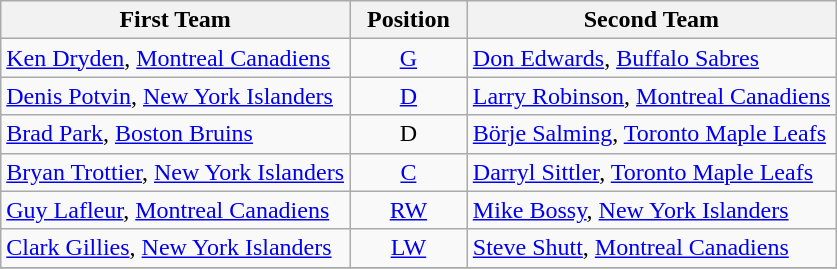<table class="wikitable">
<tr>
<th>First Team</th>
<th>  Position  </th>
<th>Second Team</th>
</tr>
<tr>
<td><a href='#'>Ken Dryden</a>, <a href='#'>Montreal Canadiens</a></td>
<td align=center><a href='#'>G</a></td>
<td><a href='#'>Don Edwards</a>, <a href='#'>Buffalo Sabres</a></td>
</tr>
<tr>
<td><a href='#'>Denis Potvin</a>, <a href='#'>New York Islanders</a></td>
<td align=center><a href='#'>D</a></td>
<td><a href='#'>Larry Robinson</a>, <a href='#'>Montreal Canadiens</a></td>
</tr>
<tr>
<td><a href='#'>Brad Park</a>, <a href='#'>Boston Bruins</a></td>
<td align=center>D</td>
<td><a href='#'>Börje Salming</a>, <a href='#'>Toronto Maple Leafs</a></td>
</tr>
<tr>
<td><a href='#'>Bryan Trottier</a>, <a href='#'>New York Islanders</a></td>
<td align=center><a href='#'>C</a></td>
<td><a href='#'>Darryl Sittler</a>, <a href='#'>Toronto Maple Leafs</a></td>
</tr>
<tr>
<td><a href='#'>Guy Lafleur</a>, <a href='#'>Montreal Canadiens</a></td>
<td align=center><a href='#'>RW</a></td>
<td><a href='#'>Mike Bossy</a>, <a href='#'>New York Islanders</a></td>
</tr>
<tr>
<td><a href='#'>Clark Gillies</a>, <a href='#'>New York Islanders</a></td>
<td align=center><a href='#'>LW</a></td>
<td><a href='#'>Steve Shutt</a>, <a href='#'>Montreal Canadiens</a></td>
</tr>
<tr>
</tr>
</table>
